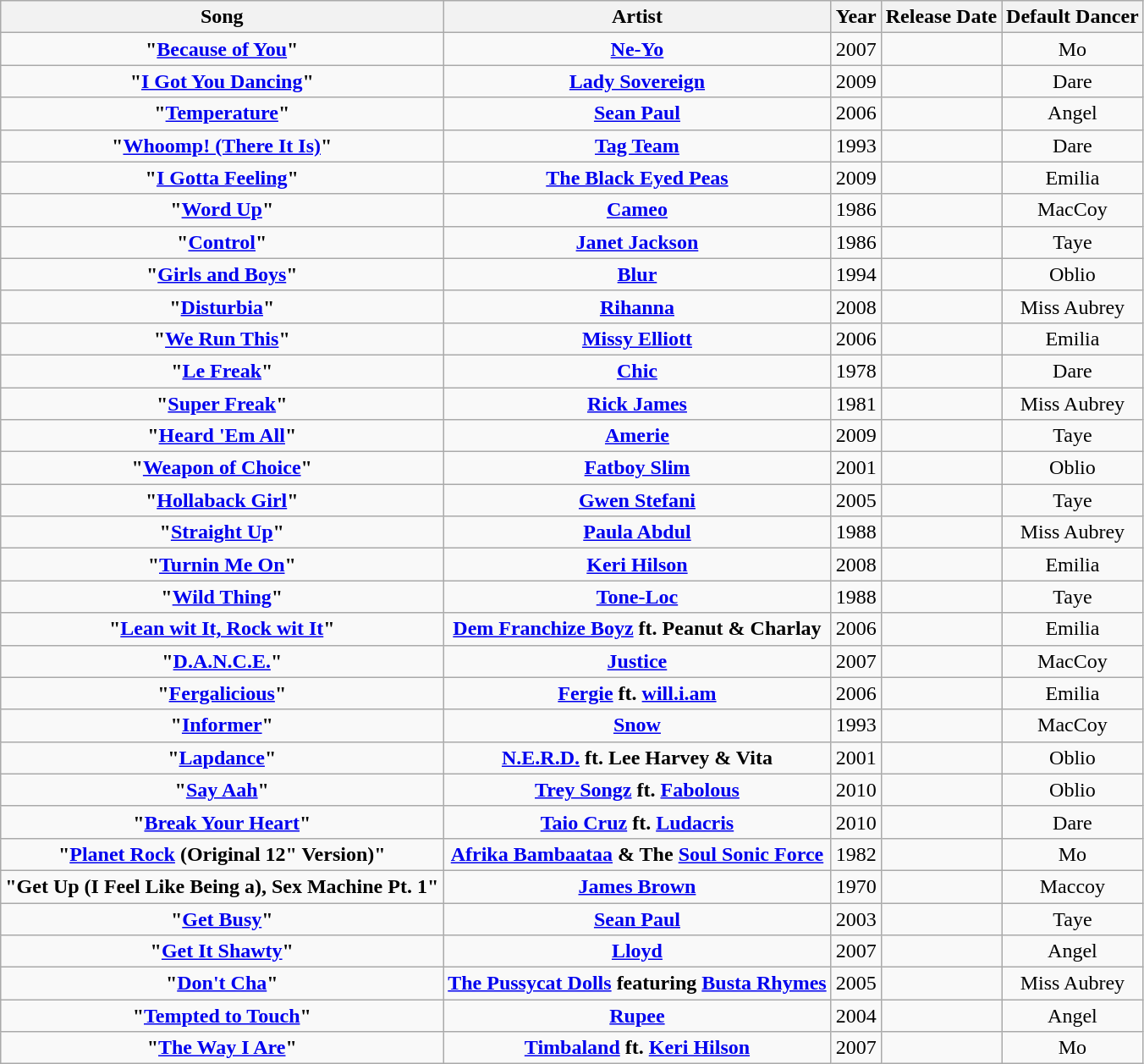<table class="wikitable sortable mw-collapsible mw-collapsed" style="text-align:center">
<tr>
<th>Song</th>
<th>Artist</th>
<th>Year</th>
<th>Release Date</th>
<th>Default Dancer</th>
</tr>
<tr>
<td><strong>"<a href='#'>Because of You</a>"</strong></td>
<td><strong><a href='#'>Ne-Yo</a></strong></td>
<td>2007</td>
<td></td>
<td>Mo</td>
</tr>
<tr>
<td><strong>"<a href='#'>I Got You Dancing</a>"</strong></td>
<td><strong><a href='#'>Lady Sovereign</a></strong></td>
<td>2009</td>
<td></td>
<td>Dare</td>
</tr>
<tr>
<td><strong>"<a href='#'>Temperature</a>"</strong></td>
<td><strong><a href='#'>Sean Paul</a></strong></td>
<td>2006</td>
<td></td>
<td>Angel</td>
</tr>
<tr>
<td><strong>"<a href='#'>Whoomp! (There It Is)</a>"</strong></td>
<td><strong><a href='#'>Tag Team</a></strong></td>
<td>1993</td>
<td></td>
<td>Dare</td>
</tr>
<tr>
<td><strong>"<a href='#'>I Gotta Feeling</a>"</strong></td>
<td><strong><a href='#'>The Black Eyed Peas</a></strong></td>
<td>2009</td>
<td></td>
<td>Emilia</td>
</tr>
<tr>
<td><strong>"<a href='#'>Word Up</a>"</strong></td>
<td><strong><a href='#'>Cameo</a></strong></td>
<td>1986</td>
<td></td>
<td>MacCoy</td>
</tr>
<tr>
<td><strong>"<a href='#'>Control</a>"</strong></td>
<td><strong><a href='#'>Janet Jackson</a></strong></td>
<td>1986</td>
<td></td>
<td>Taye</td>
</tr>
<tr>
<td><strong>"<a href='#'>Girls and Boys</a>"</strong></td>
<td><strong><a href='#'>Blur</a></strong></td>
<td>1994</td>
<td></td>
<td>Oblio</td>
</tr>
<tr>
<td><strong>"<a href='#'>Disturbia</a>"</strong></td>
<td><strong><a href='#'>Rihanna</a></strong></td>
<td>2008</td>
<td></td>
<td>Miss Aubrey</td>
</tr>
<tr>
<td><strong>"<a href='#'>We Run This</a>"</strong></td>
<td><strong><a href='#'>Missy Elliott</a></strong></td>
<td>2006</td>
<td></td>
<td>Emilia</td>
</tr>
<tr>
<td><strong>"<a href='#'>Le Freak</a>"</strong></td>
<td><strong><a href='#'>Chic</a></strong></td>
<td>1978</td>
<td></td>
<td>Dare</td>
</tr>
<tr>
<td><strong>"<a href='#'>Super Freak</a>"</strong></td>
<td><strong><a href='#'>Rick James</a></strong></td>
<td>1981</td>
<td></td>
<td>Miss Aubrey</td>
</tr>
<tr>
<td><strong>"<a href='#'>Heard 'Em All</a>"</strong></td>
<td><strong><a href='#'>Amerie</a></strong></td>
<td>2009</td>
<td></td>
<td>Taye</td>
</tr>
<tr>
<td><strong>"<a href='#'>Weapon of Choice</a>"</strong></td>
<td><strong><a href='#'>Fatboy Slim</a></strong></td>
<td>2001</td>
<td></td>
<td>Oblio</td>
</tr>
<tr>
<td><strong>"<a href='#'>Hollaback Girl</a>"</strong></td>
<td><strong><a href='#'>Gwen Stefani</a></strong></td>
<td>2005</td>
<td></td>
<td>Taye</td>
</tr>
<tr>
<td><strong>"<a href='#'>Straight Up</a>"</strong></td>
<td><strong><a href='#'>Paula Abdul</a></strong></td>
<td>1988</td>
<td></td>
<td>Miss Aubrey</td>
</tr>
<tr>
<td><strong>"<a href='#'>Turnin Me On</a>"</strong></td>
<td><strong><a href='#'>Keri Hilson</a></strong></td>
<td>2008</td>
<td></td>
<td>Emilia</td>
</tr>
<tr>
<td><strong>"<a href='#'>Wild Thing</a>"</strong></td>
<td><strong><a href='#'>Tone-Loc</a></strong></td>
<td>1988</td>
<td></td>
<td>Taye</td>
</tr>
<tr>
<td><strong>"<a href='#'>Lean wit It, Rock wit It</a>"</strong></td>
<td><strong><a href='#'>Dem Franchize Boyz</a> ft. Peanut & Charlay</strong></td>
<td>2006</td>
<td></td>
<td>Emilia</td>
</tr>
<tr>
<td><strong>"<a href='#'>D.A.N.C.E.</a>"</strong></td>
<td><strong><a href='#'>Justice</a></strong></td>
<td>2007</td>
<td></td>
<td>MacCoy</td>
</tr>
<tr>
<td><strong>"<a href='#'>Fergalicious</a>"</strong></td>
<td><strong><a href='#'>Fergie</a> ft. <a href='#'>will.i.am</a></strong></td>
<td>2006</td>
<td></td>
<td>Emilia</td>
</tr>
<tr>
<td><strong>"<a href='#'>Informer</a>"</strong></td>
<td><strong><a href='#'>Snow</a></strong></td>
<td>1993</td>
<td></td>
<td>MacCoy</td>
</tr>
<tr>
<td><strong>"<a href='#'>Lapdance</a>"</strong></td>
<td><strong><a href='#'>N.E.R.D.</a> ft. Lee Harvey & Vita</strong></td>
<td>2001</td>
<td></td>
<td>Oblio</td>
</tr>
<tr>
<td><strong>"<a href='#'>Say Aah</a>"</strong></td>
<td><strong><a href='#'>Trey Songz</a> ft. <a href='#'>Fabolous</a></strong></td>
<td>2010</td>
<td></td>
<td>Oblio</td>
</tr>
<tr>
<td><strong>"<a href='#'>Break Your Heart</a>"</strong></td>
<td><strong><a href='#'>Taio Cruz</a> ft. <a href='#'>Ludacris</a></strong></td>
<td>2010</td>
<td></td>
<td>Dare</td>
</tr>
<tr>
<td><strong>"<a href='#'>Planet Rock</a> (Original 12" Version)"</strong></td>
<td><strong><a href='#'>Afrika Bambaataa</a> & The <a href='#'>Soul Sonic Force</a></strong></td>
<td>1982</td>
<td></td>
<td>Mo</td>
</tr>
<tr>
<td><strong>"Get Up (I Feel Like Being a), Sex Machine Pt. 1"</strong></td>
<td><strong><a href='#'>James Brown</a></strong></td>
<td>1970</td>
<td></td>
<td>Maccoy</td>
</tr>
<tr>
<td><strong>"<a href='#'>Get Busy</a>"</strong></td>
<td><strong><a href='#'>Sean Paul</a></strong></td>
<td>2003</td>
<td></td>
<td>Taye</td>
</tr>
<tr>
<td><strong>"<a href='#'>Get It Shawty</a>"</strong></td>
<td><strong><a href='#'>Lloyd</a></strong></td>
<td>2007</td>
<td></td>
<td>Angel</td>
</tr>
<tr>
<td><strong>"<a href='#'>Don't Cha</a>"</strong></td>
<td><strong><a href='#'>The Pussycat Dolls</a> featuring <a href='#'>Busta Rhymes</a></strong></td>
<td>2005</td>
<td></td>
<td>Miss Aubrey</td>
</tr>
<tr>
<td><strong>"<a href='#'>Tempted to Touch</a>"</strong></td>
<td><strong><a href='#'>Rupee</a></strong></td>
<td>2004</td>
<td></td>
<td>Angel</td>
</tr>
<tr>
<td><strong>"<a href='#'>The Way I Are</a>"</strong></td>
<td><strong><a href='#'>Timbaland</a> ft. <a href='#'>Keri Hilson</a></strong></td>
<td>2007</td>
<td></td>
<td>Mo</td>
</tr>
</table>
